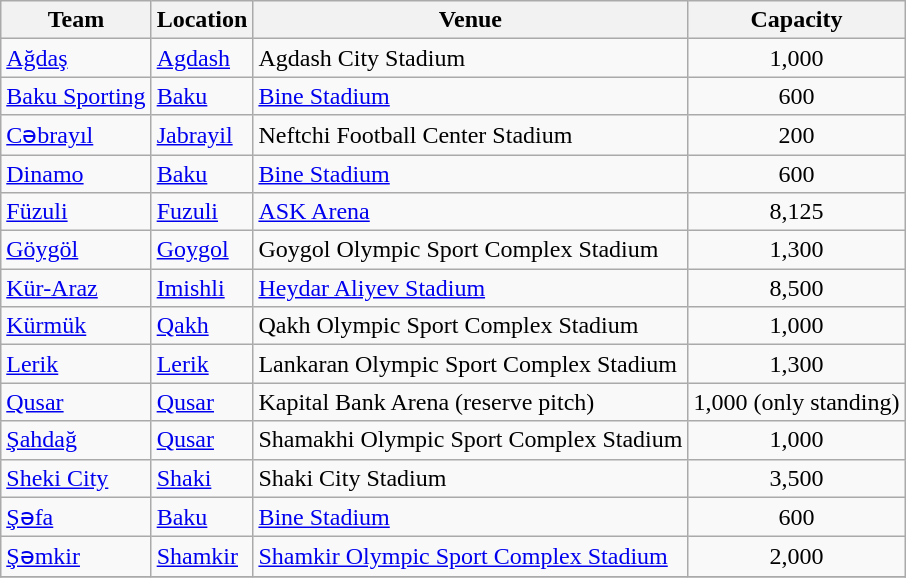<table class="wikitable sortable">
<tr>
<th>Team</th>
<th>Location</th>
<th>Venue</th>
<th>Capacity</th>
</tr>
<tr>
<td><a href='#'>Ağdaş</a></td>
<td><a href='#'>Agdash</a></td>
<td>Agdash City Stadium</td>
<td align="center">1,000</td>
</tr>
<tr>
<td><a href='#'>Baku Sporting</a></td>
<td><a href='#'>Baku</a></td>
<td><a href='#'>Bine Stadium</a></td>
<td align="center">600</td>
</tr>
<tr>
<td><a href='#'>Cəbrayıl</a></td>
<td><a href='#'>Jabrayil</a></td>
<td>Neftchi Football Center Stadium</td>
<td align="center">200</td>
</tr>
<tr>
<td><a href='#'>Dinamo</a></td>
<td><a href='#'>Baku</a></td>
<td><a href='#'>Bine Stadium</a></td>
<td align="center">600</td>
</tr>
<tr>
<td><a href='#'>Füzuli</a></td>
<td><a href='#'>Fuzuli</a></td>
<td><a href='#'>ASK Arena</a></td>
<td align="center">8,125</td>
</tr>
<tr>
<td><a href='#'>Göygöl</a></td>
<td><a href='#'>Goygol</a></td>
<td>Goygol Olympic Sport Complex Stadium</td>
<td align="center">1,300</td>
</tr>
<tr>
<td><a href='#'>Kür-Araz</a></td>
<td><a href='#'>Imishli</a></td>
<td><a href='#'>Heydar Aliyev Stadium</a></td>
<td align="center">8,500</td>
</tr>
<tr>
<td><a href='#'>Kürmük</a></td>
<td><a href='#'>Qakh</a></td>
<td>Qakh Olympic Sport Complex Stadium</td>
<td align="center">1,000</td>
</tr>
<tr>
<td><a href='#'>Lerik</a></td>
<td><a href='#'>Lerik</a></td>
<td>Lankaran Olympic Sport Complex Stadium</td>
<td align="center">1,300</td>
</tr>
<tr>
<td><a href='#'>Qusar</a></td>
<td><a href='#'>Qusar</a></td>
<td>Kapital Bank Arena (reserve pitch)</td>
<td align="center">1,000 (only standing)</td>
</tr>
<tr>
<td><a href='#'>Şahdağ</a></td>
<td><a href='#'>Qusar</a></td>
<td>Shamakhi Olympic Sport Complex Stadium</td>
<td align="center">1,000</td>
</tr>
<tr>
<td><a href='#'>Sheki City</a></td>
<td><a href='#'>Shaki</a></td>
<td>Shaki City Stadium</td>
<td align="center">3,500</td>
</tr>
<tr>
<td><a href='#'>Şəfa</a></td>
<td><a href='#'>Baku</a></td>
<td><a href='#'>Bine Stadium</a></td>
<td align="center">600</td>
</tr>
<tr>
<td><a href='#'>Şəmkir</a></td>
<td><a href='#'>Shamkir</a></td>
<td><a href='#'>Shamkir Olympic Sport Complex Stadium</a></td>
<td align="center">2,000</td>
</tr>
<tr>
</tr>
</table>
